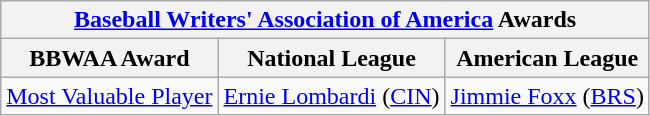<table class="wikitable">
<tr>
<th colspan="3"><a href='#'>Baseball Writers' Association of America</a> Awards</th>
</tr>
<tr>
<th>BBWAA Award</th>
<th>National League</th>
<th>American League</th>
</tr>
<tr>
<td><a href='#'>Most Valuable Player</a></td>
<td><a href='#'>Ernie Lombardi</a> (<a href='#'>CIN</a>)</td>
<td><a href='#'>Jimmie Foxx</a> (<a href='#'>BRS</a>)</td>
</tr>
</table>
